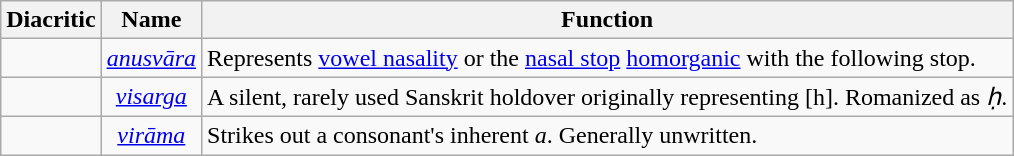<table class="wikitable" style="text-align:center">
<tr>
<th>Diacritic</th>
<th>Name</th>
<th>Function</th>
</tr>
<tr>
<td></td>
<td><em><a href='#'>anusvāra</a></em></td>
<td style="text-align:left">Represents <a href='#'>vowel nasality</a> or the <a href='#'>nasal stop</a> <a href='#'>homorganic</a> with the following stop.</td>
</tr>
<tr>
<td></td>
<td><em><a href='#'>visarga</a></em></td>
<td style="text-align:left">A silent, rarely used Sanskrit holdover originally representing [h]. Romanized as <em>ḥ</em>.</td>
</tr>
<tr>
<td></td>
<td><em><a href='#'>virāma</a></em></td>
<td style="text-align:left">Strikes out a consonant's inherent <em>a</em>. Generally unwritten.</td>
</tr>
</table>
